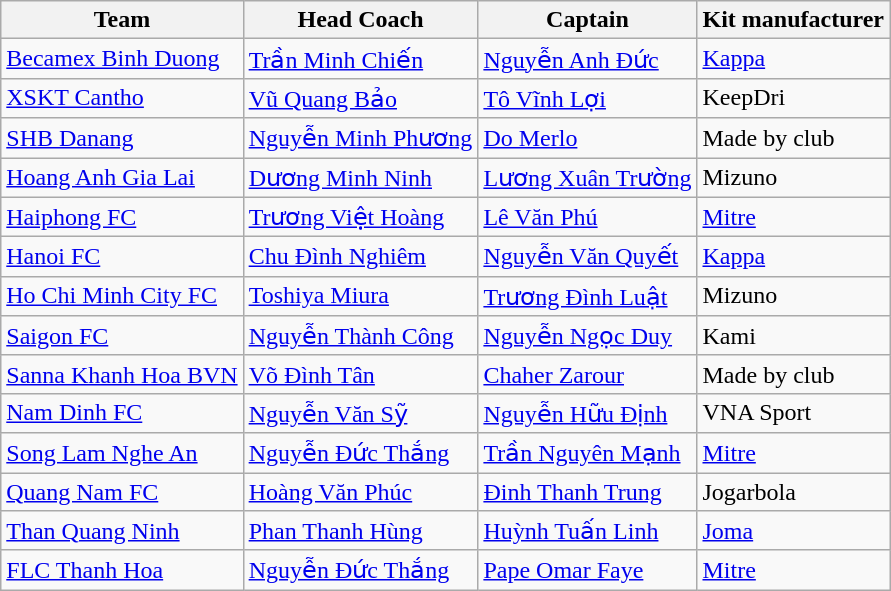<table class="wikitable sortable" style="text-align:left;">
<tr>
<th>Team</th>
<th>Head Coach</th>
<th>Captain</th>
<th>Kit manufacturer</th>
</tr>
<tr>
<td><a href='#'>Becamex Binh Duong</a></td>
<td> <a href='#'>Trần Minh Chiến</a></td>
<td> <a href='#'>Nguyễn Anh Đức</a></td>
<td> <a href='#'>Kappa</a></td>
</tr>
<tr>
<td><a href='#'>XSKT Cantho</a></td>
<td> <a href='#'>Vũ Quang Bảo</a></td>
<td> <a href='#'>Tô Vĩnh Lợi</a></td>
<td> KeepDri</td>
</tr>
<tr>
<td><a href='#'>SHB Danang</a></td>
<td> <a href='#'>Nguyễn Minh Phương</a></td>
<td> <a href='#'>Do Merlo</a></td>
<td>Made by club</td>
</tr>
<tr>
<td><a href='#'>Hoang Anh Gia Lai</a></td>
<td> <a href='#'>Dương Minh Ninh</a></td>
<td> <a href='#'>Lương Xuân Trường</a></td>
<td> Mizuno</td>
</tr>
<tr>
<td><a href='#'>Haiphong FC</a></td>
<td> <a href='#'>Trương Việt Hoàng</a></td>
<td> <a href='#'>Lê Văn Phú</a></td>
<td> <a href='#'>Mitre</a></td>
</tr>
<tr>
<td><a href='#'>Hanoi FC</a></td>
<td> <a href='#'>Chu Đình Nghiêm</a></td>
<td> <a href='#'>Nguyễn Văn Quyết</a></td>
<td> <a href='#'>Kappa</a></td>
</tr>
<tr>
<td><a href='#'>Ho Chi Minh City FC</a></td>
<td> <a href='#'>Toshiya Miura</a></td>
<td> <a href='#'>Trương Đình Luật</a></td>
<td> Mizuno</td>
</tr>
<tr>
<td><a href='#'>Saigon FC</a></td>
<td> <a href='#'>Nguyễn Thành Công</a></td>
<td> <a href='#'>Nguyễn Ngọc Duy</a></td>
<td> Kami</td>
</tr>
<tr>
<td><a href='#'>Sanna Khanh Hoa BVN</a></td>
<td> <a href='#'>Võ Đình Tân</a></td>
<td> <a href='#'>Chaher Zarour</a></td>
<td>Made by club</td>
</tr>
<tr>
<td><a href='#'>Nam Dinh FC</a></td>
<td> <a href='#'>Nguyễn Văn Sỹ</a></td>
<td> <a href='#'>Nguyễn Hữu Định</a></td>
<td> VNA Sport</td>
</tr>
<tr>
<td><a href='#'>Song Lam Nghe An</a></td>
<td> <a href='#'>Nguyễn Đức Thắng</a></td>
<td> <a href='#'>Trần Nguyên Mạnh</a></td>
<td> <a href='#'>Mitre</a></td>
</tr>
<tr>
<td><a href='#'>Quang Nam FC</a></td>
<td> <a href='#'>Hoàng Văn Phúc</a></td>
<td> <a href='#'>Đinh Thanh Trung</a></td>
<td> Jogarbola</td>
</tr>
<tr>
<td><a href='#'>Than Quang Ninh</a></td>
<td> <a href='#'>Phan Thanh Hùng</a></td>
<td> <a href='#'>Huỳnh Tuấn Linh</a></td>
<td> <a href='#'>Joma</a></td>
</tr>
<tr>
<td><a href='#'>FLC Thanh Hoa</a></td>
<td> <a href='#'>Nguyễn Đức Thắng</a></td>
<td> <a href='#'>Pape Omar Faye</a></td>
<td> <a href='#'>Mitre</a></td>
</tr>
</table>
